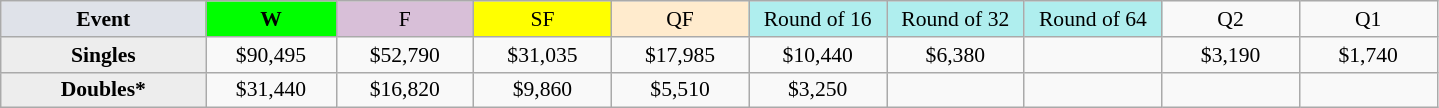<table class=wikitable style=font-size:90%;text-align:center>
<tr>
<td style="width:130px; background:#dfe2e9;"><strong>Event</strong></td>
<td style="width:80px; background:lime;"><strong>W</strong></td>
<td style="width:85px; background:thistle;">F</td>
<td style="width:85px; background:#ff0;">SF</td>
<td style="width:85px; background:#ffebcd;">QF</td>
<td style="width:85px; background:#afeeee;">Round of 16</td>
<td style="width:85px; background:#afeeee;">Round of 32</td>
<td style="width:85px; background:#afeeee;">Round of 64</td>
<td width=85>Q2</td>
<td width=85>Q1</td>
</tr>
<tr>
<td style="background:#ededed;"><strong>Singles</strong></td>
<td>$90,495</td>
<td>$52,790</td>
<td>$31,035</td>
<td>$17,985</td>
<td>$10,440</td>
<td>$6,380</td>
<td></td>
<td>$3,190</td>
<td>$1,740</td>
</tr>
<tr>
<td style="background:#ededed;"><strong>Doubles*</strong></td>
<td>$31,440</td>
<td>$16,820</td>
<td>$9,860</td>
<td>$5,510</td>
<td>$3,250</td>
<td></td>
<td></td>
<td></td>
<td></td>
</tr>
</table>
